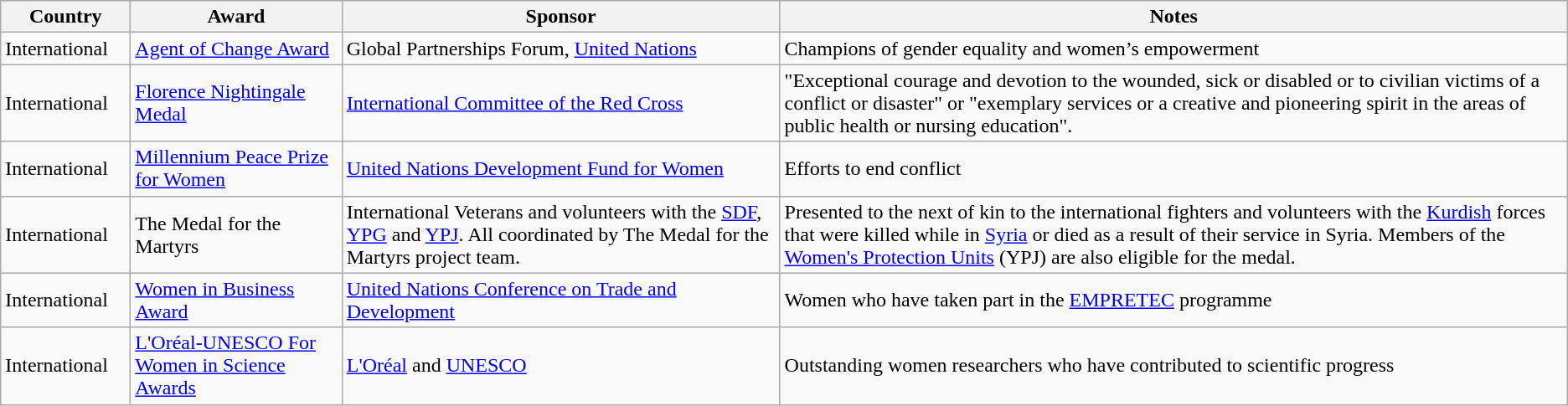<table Class="wikitable sortable">
<tr>
<th style="width:6em;">Country</th>
<th>Award</th>
<th>Sponsor</th>
<th>Notes</th>
</tr>
<tr>
<td>International</td>
<td><a href='#'>Agent of Change Award</a></td>
<td>Global Partnerships Forum, <a href='#'>United Nations</a></td>
<td>Champions of gender equality and women’s empowerment</td>
</tr>
<tr>
<td>International</td>
<td><a href='#'>Florence Nightingale Medal</a></td>
<td><a href='#'>International Committee of the Red Cross</a></td>
<td>"Exceptional courage and devotion to the wounded, sick or disabled or to civilian victims of a conflict or disaster" or "exemplary services or a creative and pioneering spirit in the areas of public health or nursing education".</td>
</tr>
<tr>
<td>International</td>
<td><a href='#'>Millennium Peace Prize for Women</a></td>
<td><a href='#'>United Nations Development Fund for Women</a></td>
<td>Efforts to end conflict</td>
</tr>
<tr>
<td>International</td>
<td>The Medal for the Martyrs</td>
<td>International Veterans and volunteers with the <a href='#'>SDF</a>, <a href='#'>YPG</a> and <a href='#'>YPJ</a>. All coordinated by The Medal for the Martyrs project team.</td>
<td>Presented to the next of kin to the international fighters and volunteers with the <a href='#'>Kurdish</a> forces that were killed while in <a href='#'>Syria</a> or died as a result of their service in Syria. Members of the <a href='#'>Women's Protection Units</a> (YPJ) are also eligible for the medal.</td>
</tr>
<tr>
<td>International</td>
<td><a href='#'>Women in Business Award</a></td>
<td><a href='#'>United Nations Conference on Trade and Development</a></td>
<td>Women who have taken part in the <a href='#'>EMPRETEC</a> programme</td>
</tr>
<tr>
<td>International</td>
<td><a href='#'>L'Oréal-UNESCO For Women in Science Awards</a></td>
<td><a href='#'>L'Oréal</a> and <a href='#'>UNESCO</a></td>
<td>Outstanding women researchers who have contributed to scientific progress</td>
</tr>
</table>
